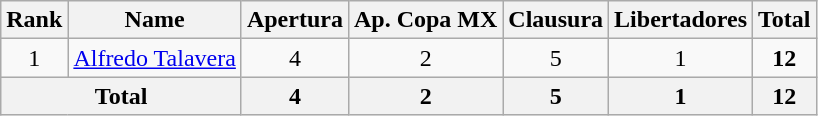<table class="wikitable" style="text-align: center;">
<tr>
<th>Rank</th>
<th>Name</th>
<th>Apertura</th>
<th>Ap. Copa MX</th>
<th>Clausura</th>
<th>Libertadores</th>
<th>Total</th>
</tr>
<tr>
<td>1</td>
<td align=left> <a href='#'>Alfredo Talavera</a></td>
<td>4</td>
<td>2</td>
<td>5</td>
<td>1</td>
<td><strong>12</strong></td>
</tr>
<tr>
<th colspan=2>Total</th>
<th>4</th>
<th>2</th>
<th>5</th>
<th>1</th>
<th>12</th>
</tr>
</table>
